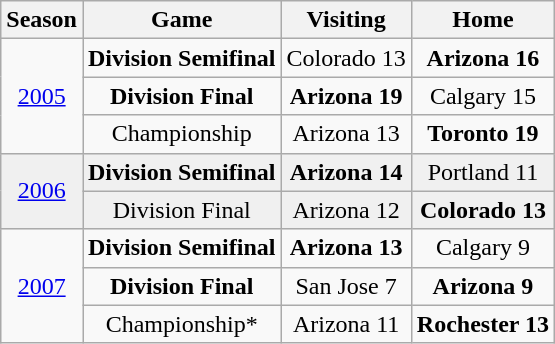<table class="wikitable">
<tr>
<th>Season</th>
<th>Game</th>
<th>Visiting</th>
<th>Home</th>
</tr>
<tr ALIGN=center>
<td rowspan="3"><a href='#'>2005</a></td>
<td><strong>Division Semifinal</strong></td>
<td>Colorado 13</td>
<td><strong>Arizona 16</strong></td>
</tr>
<tr ALIGN=center>
<td><strong>Division Final</strong></td>
<td><strong>Arizona 19</strong></td>
<td>Calgary 15</td>
</tr>
<tr ALIGN=center>
<td>Championship</td>
<td>Arizona 13</td>
<td><strong>Toronto 19</strong></td>
</tr>
<tr ALIGN=center bgcolor="#f0f0f0">
<td rowspan="2"><a href='#'>2006</a></td>
<td><strong>Division Semifinal</strong></td>
<td><strong>Arizona 14</strong></td>
<td>Portland 11</td>
</tr>
<tr ALIGN=center bgcolor="#f0f0f0">
<td>Division Final</td>
<td>Arizona 12</td>
<td><strong>Colorado 13</strong></td>
</tr>
<tr ALIGN=center>
<td rowspan="3"><a href='#'>2007</a></td>
<td><strong>Division Semifinal</strong></td>
<td><strong>Arizona 13</strong></td>
<td>Calgary 9</td>
</tr>
<tr ALIGN=center>
<td><strong>Division Final</strong></td>
<td>San Jose 7</td>
<td><strong>Arizona 9</strong></td>
</tr>
<tr ALIGN=center>
<td>Championship*</td>
<td>Arizona 11</td>
<td><strong>Rochester 13</strong></td>
</tr>
</table>
